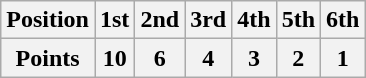<table class="wikitable">
<tr>
<th>Position</th>
<th>1st</th>
<th>2nd</th>
<th>3rd</th>
<th>4th</th>
<th>5th</th>
<th>6th</th>
</tr>
<tr>
<th>Points</th>
<th>10</th>
<th>6</th>
<th>4</th>
<th>3</th>
<th>2</th>
<th>1</th>
</tr>
</table>
